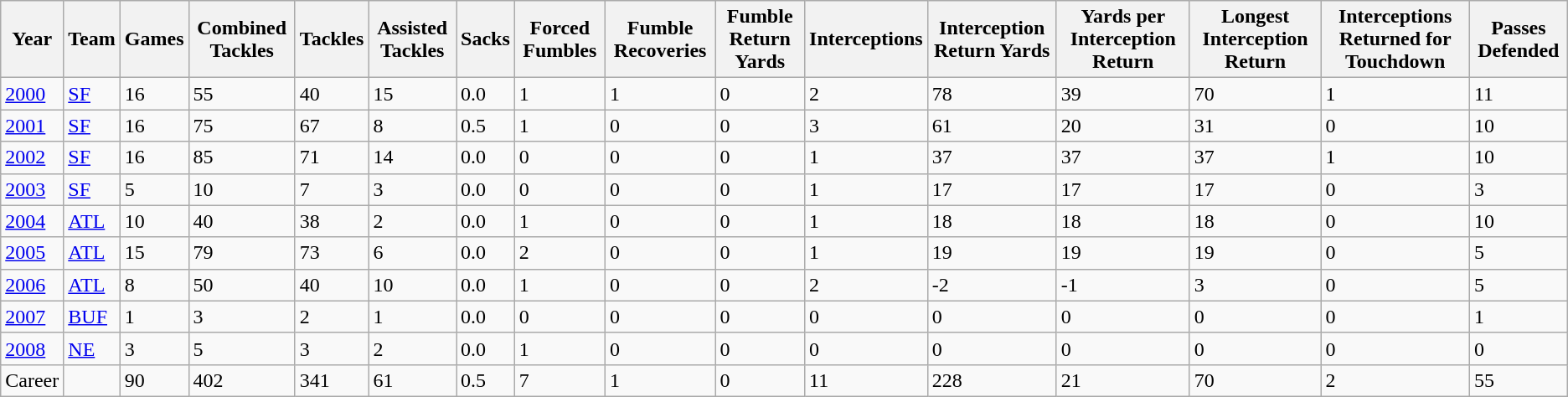<table class="wikitable">
<tr>
<th>Year</th>
<th>Team</th>
<th>Games</th>
<th>Combined Tackles</th>
<th>Tackles</th>
<th>Assisted Tackles</th>
<th>Sacks</th>
<th>Forced Fumbles</th>
<th>Fumble Recoveries</th>
<th>Fumble Return Yards</th>
<th>Interceptions</th>
<th>Interception Return Yards</th>
<th>Yards per Interception Return</th>
<th>Longest Interception Return</th>
<th>Interceptions Returned for Touchdown</th>
<th>Passes Defended</th>
</tr>
<tr>
<td><a href='#'>2000</a></td>
<td><a href='#'>SF</a></td>
<td>16</td>
<td>55</td>
<td>40</td>
<td>15</td>
<td>0.0</td>
<td>1</td>
<td>1</td>
<td>0</td>
<td>2</td>
<td>78</td>
<td>39</td>
<td>70</td>
<td>1</td>
<td>11</td>
</tr>
<tr>
<td><a href='#'>2001</a></td>
<td><a href='#'>SF</a></td>
<td>16</td>
<td>75</td>
<td>67</td>
<td>8</td>
<td>0.5</td>
<td>1</td>
<td>0</td>
<td>0</td>
<td>3</td>
<td>61</td>
<td>20</td>
<td>31</td>
<td>0</td>
<td>10</td>
</tr>
<tr>
<td><a href='#'>2002</a></td>
<td><a href='#'>SF</a></td>
<td>16</td>
<td>85</td>
<td>71</td>
<td>14</td>
<td>0.0</td>
<td>0</td>
<td>0</td>
<td>0</td>
<td>1</td>
<td>37</td>
<td>37</td>
<td>37</td>
<td>1</td>
<td>10</td>
</tr>
<tr>
<td><a href='#'>2003</a></td>
<td><a href='#'>SF</a></td>
<td>5</td>
<td>10</td>
<td>7</td>
<td>3</td>
<td>0.0</td>
<td>0</td>
<td>0</td>
<td>0</td>
<td>1</td>
<td>17</td>
<td>17</td>
<td>17</td>
<td>0</td>
<td>3</td>
</tr>
<tr>
<td><a href='#'>2004</a></td>
<td><a href='#'>ATL</a></td>
<td>10</td>
<td>40</td>
<td>38</td>
<td>2</td>
<td>0.0</td>
<td>1</td>
<td>0</td>
<td>0</td>
<td>1</td>
<td>18</td>
<td>18</td>
<td>18</td>
<td>0</td>
<td>10</td>
</tr>
<tr>
<td><a href='#'>2005</a></td>
<td><a href='#'>ATL</a></td>
<td>15</td>
<td>79</td>
<td>73</td>
<td>6</td>
<td>0.0</td>
<td>2</td>
<td>0</td>
<td>0</td>
<td>1</td>
<td>19</td>
<td>19</td>
<td>19</td>
<td>0</td>
<td>5</td>
</tr>
<tr>
<td><a href='#'>2006</a></td>
<td><a href='#'>ATL</a></td>
<td>8</td>
<td>50</td>
<td>40</td>
<td>10</td>
<td>0.0</td>
<td>1</td>
<td>0</td>
<td>0</td>
<td>2</td>
<td>-2</td>
<td>-1</td>
<td>3</td>
<td>0</td>
<td>5</td>
</tr>
<tr>
<td><a href='#'>2007</a></td>
<td><a href='#'>BUF</a></td>
<td>1</td>
<td>3</td>
<td>2</td>
<td>1</td>
<td>0.0</td>
<td>0</td>
<td>0</td>
<td>0</td>
<td>0</td>
<td>0</td>
<td>0</td>
<td>0</td>
<td>0</td>
<td>1</td>
</tr>
<tr>
<td><a href='#'>2008</a></td>
<td><a href='#'>NE</a></td>
<td>3</td>
<td>5</td>
<td>3</td>
<td>2</td>
<td>0.0</td>
<td>1</td>
<td>0</td>
<td>0</td>
<td>0</td>
<td>0</td>
<td>0</td>
<td>0</td>
<td>0</td>
<td>0</td>
</tr>
<tr>
<td>Career</td>
<td></td>
<td>90</td>
<td>402</td>
<td>341</td>
<td>61</td>
<td>0.5</td>
<td>7</td>
<td>1</td>
<td>0</td>
<td>11</td>
<td>228</td>
<td>21</td>
<td>70</td>
<td>2</td>
<td>55</td>
</tr>
</table>
